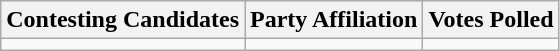<table class="wikitable sortable">
<tr>
<th>Contesting Candidates</th>
<th>Party Affiliation</th>
<th>Votes Polled</th>
</tr>
<tr>
<td></td>
<td></td>
<td></td>
</tr>
</table>
